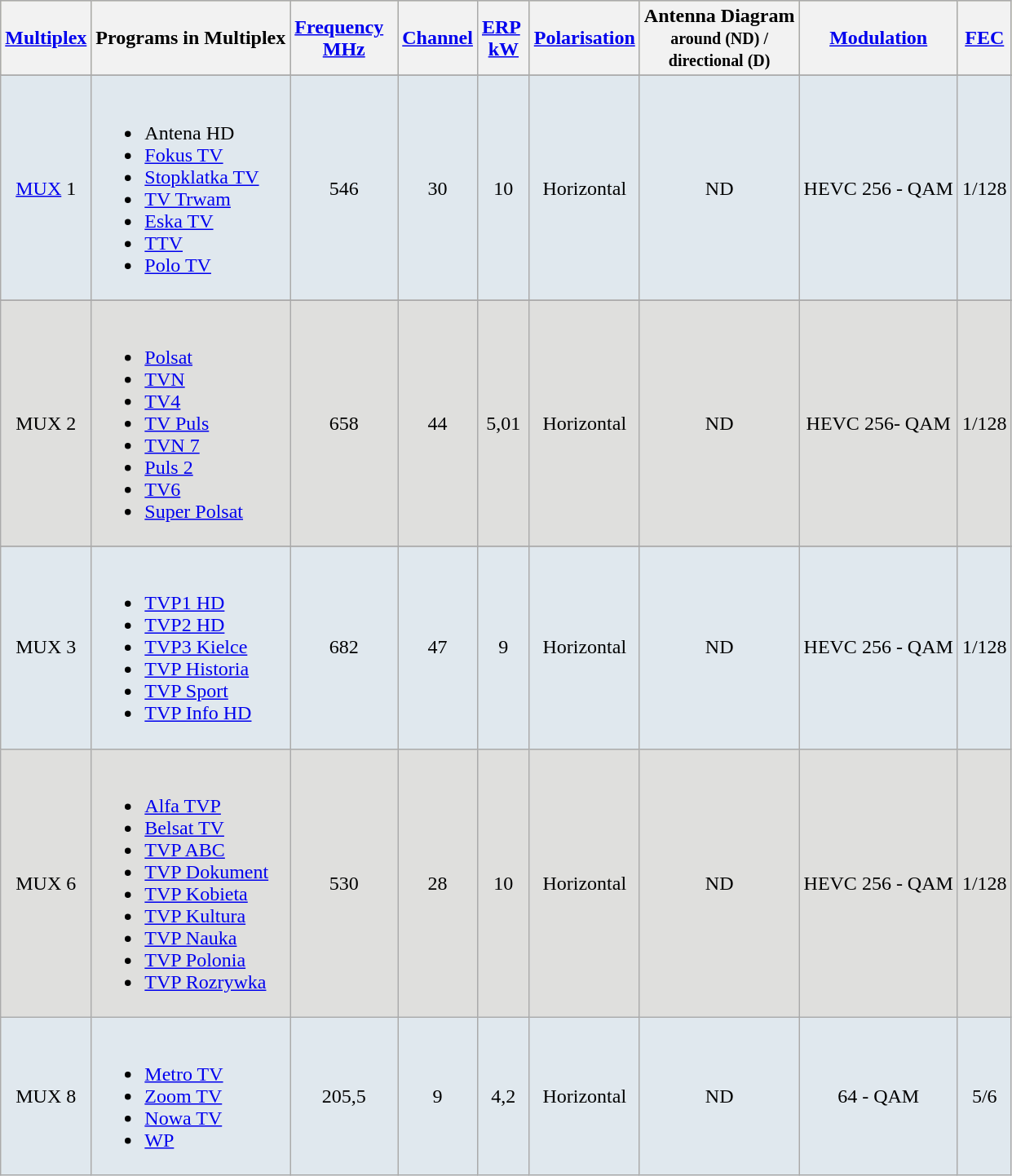<table class="wikitable"|width="100%">
<tr style="background:#cccc99;">
<th><a href='#'>Multiplex</a></th>
<th>Programs in Multiplex</th>
<th><a href='#'>Frequency</a>  <br><a href='#'>MHz</a></th>
<th><a href='#'>Channel</a></th>
<th><a href='#'>ERP</a> <br><a href='#'>kW</a></th>
<th><a href='#'>Polarisation</a></th>
<th>Antenna Diagram<br><small>around (ND) /<br>directional (D)</small></th>
<th><a href='#'>Modulation</a></th>
<th><a href='#'>FEC</a></th>
</tr>
<tr align="center">
</tr>
<tr style="background:#E0E8EE;">
<td align="center"><a href='#'>MUX</a> 1</td>
<td><br><ul><li>Antena HD</li><li><a href='#'>Fokus TV</a></li><li><a href='#'>Stopklatka TV</a></li><li><a href='#'>TV Trwam</a></li><li><a href='#'>Eska TV</a></li><li><a href='#'>TTV</a></li><li><a href='#'>Polo TV</a></li></ul></td>
<td align="center">546</td>
<td align="center">30</td>
<td align="center">10</td>
<td align="center">Horizontal</td>
<td align="center">ND</td>
<td align="center">HEVC 256 - QAM</td>
<td align="center">1/128</td>
</tr>
<tr align="center">
</tr>
<tr style="background:#dfdfdd;">
<td align="center">MUX 2</td>
<td><br><ul><li><a href='#'>Polsat</a></li><li><a href='#'>TVN</a></li><li><a href='#'>TV4</a></li><li><a href='#'>TV Puls</a></li><li><a href='#'>TVN 7</a></li><li><a href='#'>Puls 2</a></li><li><a href='#'>TV6</a></li><li><a href='#'>Super Polsat</a></li></ul></td>
<td align="center">658</td>
<td align="center">44</td>
<td align="center">5,01</td>
<td align="center">Horizontal</td>
<td align="center">ND</td>
<td align="center">HEVC 256- QAM</td>
<td align="center">1/128</td>
</tr>
<tr align="center">
</tr>
<tr style="background:#E0E8EE;">
<td align="center">MUX 3</td>
<td><br><ul><li><a href='#'>TVP1 HD</a></li><li><a href='#'>TVP2 HD</a></li><li><a href='#'>TVP3 Kielce</a></li><li><a href='#'>TVP Historia</a></li><li><a href='#'>TVP Sport</a></li><li><a href='#'>TVP Info HD</a></li></ul></td>
<td align="center">682</td>
<td align="center">47</td>
<td align="center">9</td>
<td align="center">Horizontal</td>
<td align="center">ND</td>
<td align="center">HEVC 256 - QAM</td>
<td align="center">1/128</td>
</tr>
<tr style="background:#dfdfdd;">
<td align="center">MUX 6</td>
<td><br><ul><li><a href='#'>Alfa TVP</a></li><li><a href='#'>Belsat TV</a></li><li><a href='#'>TVP ABC</a></li><li><a href='#'>TVP Dokument</a></li><li><a href='#'>TVP Kobieta</a></li><li><a href='#'>TVP Kultura</a></li><li><a href='#'>TVP Nauka</a></li><li><a href='#'>TVP Polonia</a></li><li><a href='#'>TVP Rozrywka</a></li></ul></td>
<td align="center">530</td>
<td align="center">28</td>
<td align="center">10</td>
<td align="center">Horizontal</td>
<td align="center">ND</td>
<td align="center">HEVC 256 - QAM</td>
<td align="center">1/128</td>
</tr>
<tr style="background:#E0E8EE;">
<td align="center">MUX 8</td>
<td><br><ul><li><a href='#'>Metro TV</a></li><li><a href='#'>Zoom TV</a></li><li><a href='#'>Nowa TV</a></li><li><a href='#'>WP</a></li></ul></td>
<td align="center">205,5</td>
<td align="center">9</td>
<td align="center">4,2</td>
<td align="center">Horizontal</td>
<td align="center">ND</td>
<td align="center">64 - QAM</td>
<td align="center">5/6</td>
</tr>
</table>
